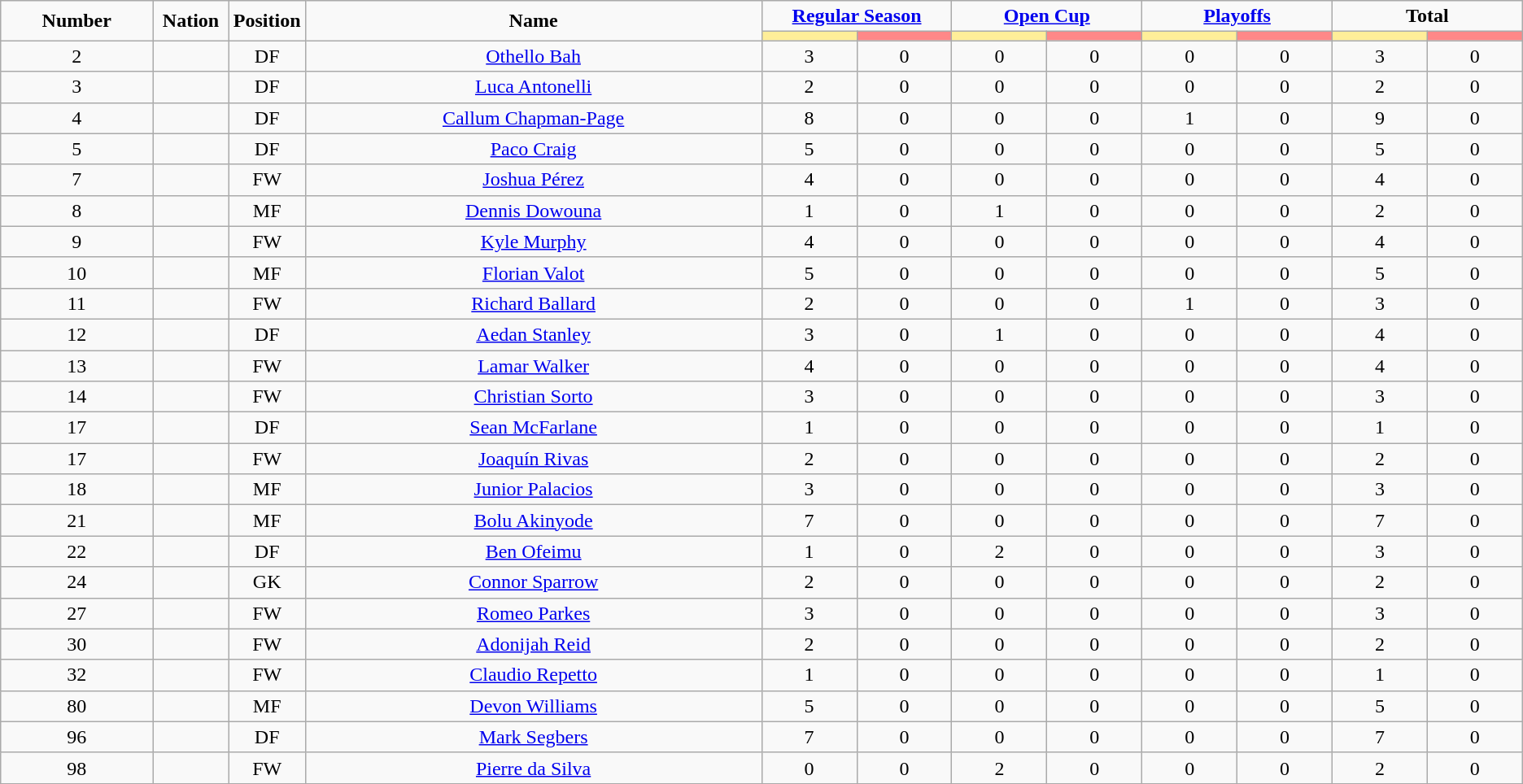<table class="wikitable" style="text-align:center;">
<tr>
<td rowspan="2"  style="width:10%; text-align:center;"><strong>Number</strong></td>
<td rowspan="2"  style="width:5%; text-align:center;"><strong>Nation</strong></td>
<td rowspan="2"  style="width:5%; text-align:center;"><strong>Position</strong></td>
<td rowspan="2"  style="width:30%; text-align:center;"><strong>Name</strong></td>
<td colspan="2" style="text-align:center;"><strong><a href='#'>Regular Season</a></strong></td>
<td colspan="2" style="text-align:center;"><strong><a href='#'>Open Cup</a></strong></td>
<td colspan="2" style="text-align:center;"><strong><a href='#'>Playoffs</a></strong></td>
<td colspan="2" style="text-align:center;"><strong>Total</strong></td>
</tr>
<tr>
<th style="width:60px; background:#fe9;"></th>
<th style="width:60px; background:#ff8888;"></th>
<th style="width:60px; background:#fe9;"></th>
<th style="width:60px; background:#ff8888;"></th>
<th style="width:60px; background:#fe9;"></th>
<th style="width:60px; background:#ff8888;"></th>
<th style="width:60px; background:#fe9;"></th>
<th style="width:60px; background:#ff8888;"></th>
</tr>
<tr>
<td>2</td>
<td></td>
<td>DF</td>
<td><a href='#'>Othello Bah</a></td>
<td>3</td>
<td>0</td>
<td>0</td>
<td>0</td>
<td>0</td>
<td>0</td>
<td>3</td>
<td>0</td>
</tr>
<tr>
<td>3</td>
<td></td>
<td>DF</td>
<td><a href='#'>Luca Antonelli</a></td>
<td>2</td>
<td>0</td>
<td>0</td>
<td>0</td>
<td>0</td>
<td>0</td>
<td>2</td>
<td>0</td>
</tr>
<tr>
<td>4</td>
<td></td>
<td>DF</td>
<td><a href='#'>Callum Chapman-Page</a></td>
<td>8</td>
<td>0</td>
<td>0</td>
<td>0</td>
<td>1</td>
<td>0</td>
<td>9</td>
<td>0</td>
</tr>
<tr>
<td>5</td>
<td></td>
<td>DF</td>
<td><a href='#'>Paco Craig</a></td>
<td>5</td>
<td>0</td>
<td>0</td>
<td>0</td>
<td>0</td>
<td>0</td>
<td>5</td>
<td>0</td>
</tr>
<tr>
<td>7</td>
<td></td>
<td>FW</td>
<td><a href='#'>Joshua Pérez</a></td>
<td>4</td>
<td>0</td>
<td>0</td>
<td>0</td>
<td>0</td>
<td>0</td>
<td>4</td>
<td>0</td>
</tr>
<tr>
<td>8</td>
<td></td>
<td>MF</td>
<td><a href='#'>Dennis Dowouna</a></td>
<td>1</td>
<td>0</td>
<td>1</td>
<td>0</td>
<td>0</td>
<td>0</td>
<td>2</td>
<td>0</td>
</tr>
<tr>
<td>9</td>
<td></td>
<td>FW</td>
<td><a href='#'>Kyle Murphy</a></td>
<td>4</td>
<td>0</td>
<td>0</td>
<td>0</td>
<td>0</td>
<td>0</td>
<td>4</td>
<td>0</td>
</tr>
<tr>
<td>10</td>
<td></td>
<td>MF</td>
<td><a href='#'>Florian Valot</a></td>
<td>5</td>
<td>0</td>
<td>0</td>
<td>0</td>
<td>0</td>
<td>0</td>
<td>5</td>
<td>0</td>
</tr>
<tr>
<td>11</td>
<td></td>
<td>FW</td>
<td><a href='#'>Richard Ballard</a></td>
<td>2</td>
<td>0</td>
<td>0</td>
<td>0</td>
<td>1</td>
<td>0</td>
<td>3</td>
<td>0</td>
</tr>
<tr>
<td>12</td>
<td></td>
<td>DF</td>
<td><a href='#'>Aedan Stanley</a></td>
<td>3</td>
<td>0</td>
<td>1</td>
<td>0</td>
<td>0</td>
<td>0</td>
<td>4</td>
<td>0</td>
</tr>
<tr>
<td>13</td>
<td></td>
<td>FW</td>
<td><a href='#'>Lamar Walker</a></td>
<td>4</td>
<td>0</td>
<td>0</td>
<td>0</td>
<td>0</td>
<td>0</td>
<td>4</td>
<td>0</td>
</tr>
<tr>
<td>14</td>
<td></td>
<td>FW</td>
<td><a href='#'>Christian Sorto</a></td>
<td>3</td>
<td>0</td>
<td>0</td>
<td>0</td>
<td>0</td>
<td>0</td>
<td>3</td>
<td>0</td>
</tr>
<tr>
<td>17</td>
<td></td>
<td>DF</td>
<td><a href='#'>Sean McFarlane</a></td>
<td>1</td>
<td>0</td>
<td>0</td>
<td>0</td>
<td>0</td>
<td>0</td>
<td>1</td>
<td>0</td>
</tr>
<tr>
<td>17</td>
<td></td>
<td>FW</td>
<td><a href='#'>Joaquín Rivas</a></td>
<td>2</td>
<td>0</td>
<td>0</td>
<td>0</td>
<td>0</td>
<td>0</td>
<td>2</td>
<td>0</td>
</tr>
<tr>
<td>18</td>
<td></td>
<td>MF</td>
<td><a href='#'>Junior Palacios</a></td>
<td>3</td>
<td>0</td>
<td>0</td>
<td>0</td>
<td>0</td>
<td>0</td>
<td>3</td>
<td>0</td>
</tr>
<tr>
<td>21</td>
<td></td>
<td>MF</td>
<td><a href='#'>Bolu Akinyode</a></td>
<td>7</td>
<td>0</td>
<td>0</td>
<td>0</td>
<td>0</td>
<td>0</td>
<td>7</td>
<td>0</td>
</tr>
<tr>
<td>22</td>
<td></td>
<td>DF</td>
<td><a href='#'>Ben Ofeimu</a></td>
<td>1</td>
<td>0</td>
<td>2</td>
<td>0</td>
<td>0</td>
<td>0</td>
<td>3</td>
<td>0</td>
</tr>
<tr>
<td>24</td>
<td></td>
<td>GK</td>
<td><a href='#'>Connor Sparrow</a></td>
<td>2</td>
<td>0</td>
<td>0</td>
<td>0</td>
<td>0</td>
<td>0</td>
<td>2</td>
<td>0</td>
</tr>
<tr>
<td>27</td>
<td></td>
<td>FW</td>
<td><a href='#'>Romeo Parkes</a></td>
<td>3</td>
<td>0</td>
<td>0</td>
<td>0</td>
<td>0</td>
<td>0</td>
<td>3</td>
<td>0</td>
</tr>
<tr>
<td>30</td>
<td></td>
<td>FW</td>
<td><a href='#'>Adonijah Reid</a></td>
<td>2</td>
<td>0</td>
<td>0</td>
<td>0</td>
<td>0</td>
<td>0</td>
<td>2</td>
<td>0</td>
</tr>
<tr>
<td>32</td>
<td></td>
<td>FW</td>
<td><a href='#'>Claudio Repetto</a></td>
<td>1</td>
<td>0</td>
<td>0</td>
<td>0</td>
<td>0</td>
<td>0</td>
<td>1</td>
<td>0</td>
</tr>
<tr>
<td>80</td>
<td></td>
<td>MF</td>
<td><a href='#'>Devon Williams</a></td>
<td>5</td>
<td>0</td>
<td>0</td>
<td>0</td>
<td>0</td>
<td>0</td>
<td>5</td>
<td>0</td>
</tr>
<tr>
<td>96</td>
<td></td>
<td>DF</td>
<td><a href='#'>Mark Segbers</a></td>
<td>7</td>
<td>0</td>
<td>0</td>
<td>0</td>
<td>0</td>
<td>0</td>
<td>7</td>
<td>0</td>
</tr>
<tr>
<td>98</td>
<td></td>
<td>FW</td>
<td><a href='#'>Pierre da Silva</a></td>
<td>0</td>
<td>0</td>
<td>2</td>
<td>0</td>
<td>0</td>
<td>0</td>
<td>2</td>
<td>0</td>
</tr>
<tr>
</tr>
</table>
